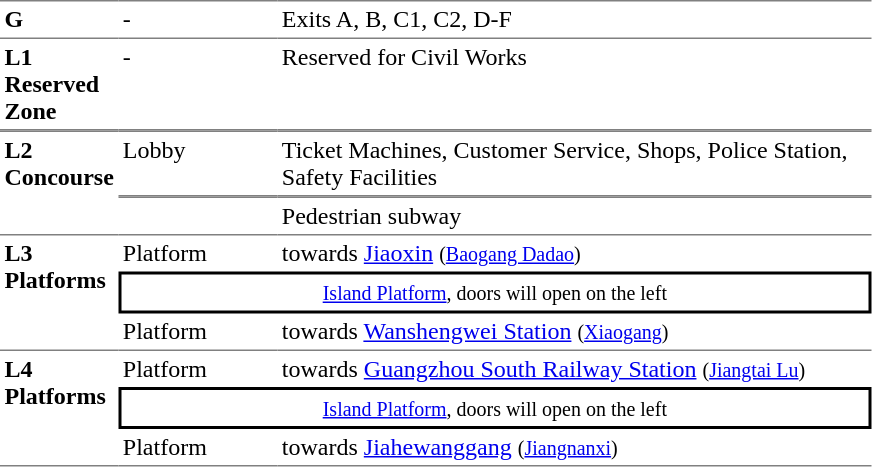<table table border=0 cellspacing=0 cellpadding=3>
<tr>
<td style="border-top:solid 1px gray;" width=50 valign=top><strong>G</strong></td>
<td style="border-top:solid 1px gray;" width=100 valign=top>-</td>
<td style="border-top:solid 1px gray;" width=390 valign=top>Exits A, B, C1, C2, D-F</td>
</tr>
<tr>
<td style="border-bottom:solid 1px gray; border-top:solid 1px gray;" valign=top><strong>L1<br>Reserved Zone</strong></td>
<td style="border-bottom:solid 1px gray; border-top:solid 1px gray;" valign=top>-</td>
<td style="border-bottom:solid 1px gray; border-top:solid 1px gray;" valign=top>Reserved for Civil Works</td>
</tr>
<tr>
<td style="border-bottom:solid 1px gray; border-top:solid 1px gray;" valign=top rowspan=2><strong>L2<br>Concourse</strong></td>
<td style="border-bottom:solid 1px gray; border-top:solid 1px gray;" valign=top>Lobby</td>
<td style="border-bottom:solid 1px gray; border-top:solid 1px gray;" valign=top>Ticket Machines, Customer Service, Shops, Police Station, Safety Facilities</td>
</tr>
<tr>
<td style="border-bottom:solid 1px gray; border-top:solid 1px gray;" valign=top></td>
<td style="border-bottom:solid 1px gray; border-top:solid 1px gray;" valign=top>Pedestrian subway</td>
</tr>
<tr>
<td style="border-bottom:solid 1px gray;" rowspan=3 valign=top><strong>L3<br>Platforms</strong></td>
<td>Platform </td>
<td>  towards <a href='#'>Jiaoxin</a> <small>(<a href='#'>Baogang Dadao</a>)</small></td>
</tr>
<tr>
<td style="border-right:solid 2px black;border-left:solid 2px black;border-top:solid 2px black;border-bottom:solid 2px black;text-align:center;" colspan=2><small><a href='#'>Island Platform</a>, doors will open on the left</small></td>
</tr>
<tr>
<td style="border-bottom:solid 1px gray;">Platform </td>
<td style="border-bottom:solid 1px gray;"> towards <a href='#'>Wanshengwei Station</a> <small>(<a href='#'>Xiaogang</a>)</small> </td>
</tr>
<tr>
<td style="border-bottom:solid 1px gray;" rowspan=3 valign=top><strong>L4<br>Platforms</strong></td>
<td>Platform </td>
<td>  towards <a href='#'>Guangzhou South Railway Station</a> <small>(<a href='#'>Jiangtai Lu</a>)</small></td>
</tr>
<tr>
<td style="border-right:solid 2px black;border-left:solid 2px black;border-top:solid 2px black;border-bottom:solid 2px black;text-align:center;" colspan=2><small><a href='#'>Island Platform</a>, doors will open on the left</small></td>
</tr>
<tr>
<td style="border-bottom:solid 1px gray;">Platform </td>
<td style="border-bottom:solid 1px gray;"> towards <a href='#'>Jiahewanggang</a> <small>(<a href='#'>Jiangnanxi</a>)</small> </td>
</tr>
</table>
